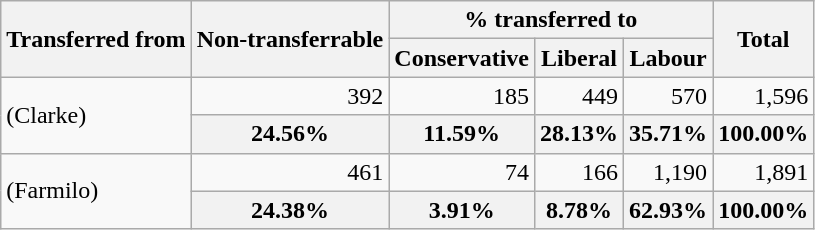<table class="wikitable" style="text-align:right;">
<tr>
<th rowspan="2">Transferred from</th>
<th rowspan="2">Non-transferrable</th>
<th colspan="3">% transferred to</th>
<th rowspan="2">Total</th>
</tr>
<tr>
<th>Conservative</th>
<th>Liberal</th>
<th>Labour</th>
</tr>
<tr>
<td style="text-align:left;" rowspan="2"> (Clarke)</td>
<td>392</td>
<td>185</td>
<td>449</td>
<td>570</td>
<td>1,596</td>
</tr>
<tr>
<th>24.56%</th>
<th>11.59%</th>
<th>28.13%</th>
<th>35.71%</th>
<th>100.00%</th>
</tr>
<tr>
<td style="text-align:left;" rowspan="2"> (Farmilo)</td>
<td>461</td>
<td>74</td>
<td>166</td>
<td>1,190</td>
<td>1,891</td>
</tr>
<tr>
<th>24.38%</th>
<th>3.91%</th>
<th>8.78%</th>
<th>62.93%</th>
<th>100.00%</th>
</tr>
</table>
